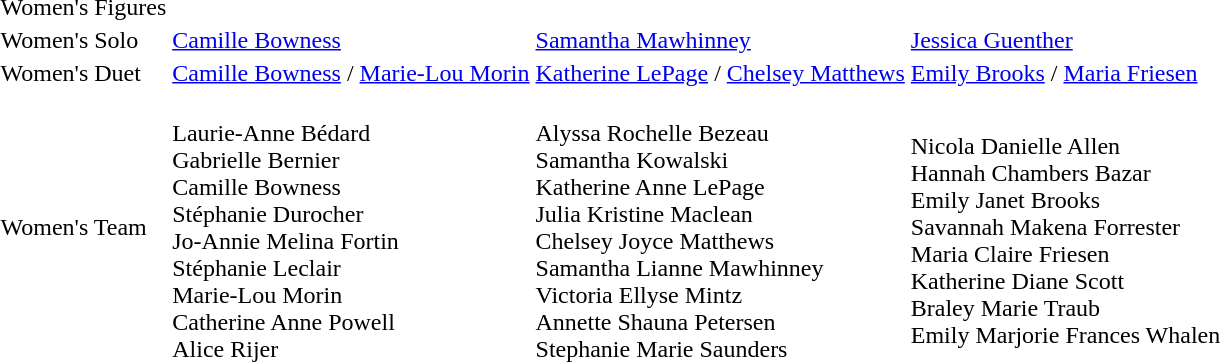<table>
<tr>
<td>Women's Figures</td>
<td></td>
<td></td>
<td></td>
</tr>
<tr>
<td>Women's Solo</td>
<td> <a href='#'>Camille Bowness</a></td>
<td> <a href='#'>Samantha Mawhinney</a></td>
<td> <a href='#'>Jessica Guenther</a></td>
</tr>
<tr>
<td>Women's Duet</td>
<td> <a href='#'>Camille Bowness</a> / <a href='#'>Marie-Lou Morin</a></td>
<td> <a href='#'>Katherine LePage</a> / <a href='#'>Chelsey Matthews</a></td>
<td> <a href='#'>Emily Brooks</a> / <a href='#'>Maria Friesen</a></td>
</tr>
<tr>
<td>Women's Team</td>
<td><br>Laurie-Anne Bédard<br>Gabrielle Bernier<br>Camille Bowness<br>Stéphanie Durocher<br>	Jo-Annie Melina Fortin<br>Stéphanie Leclair<br>Marie-Lou Morin<br>Catherine Anne Powell<br>Alice Rijer</td>
<td><br>Alyssa Rochelle Bezeau<br>Samantha Kowalski<br>Katherine Anne LePage<br>Julia Kristine Maclean<br>Chelsey Joyce Matthews<br>Samantha Lianne Mawhinney<br>Victoria Ellyse Mintz<br>Annette Shauna Petersen<br>Stephanie Marie Saunders</td>
<td><br>Nicola Danielle Allen<br>Hannah Chambers Bazar<br>Emily Janet Brooks<br>Savannah Makena Forrester<br>Maria Claire Friesen<br>Katherine Diane Scott<br>Braley Marie Traub<br>Emily Marjorie Frances Whalen</td>
</tr>
</table>
